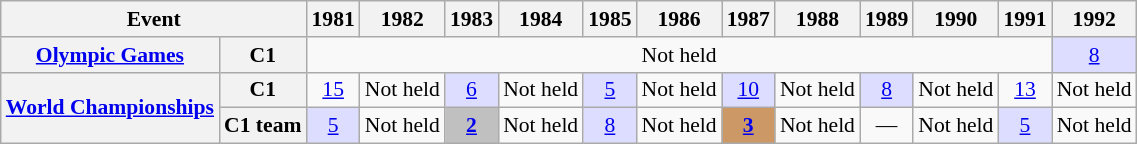<table class="wikitable plainrowheaders" style=font-size:90%>
<tr>
<th scope="col" colspan=2>Event</th>
<th scope="col">1981</th>
<th scope="col">1982</th>
<th scope="col">1983</th>
<th scope="col">1984</th>
<th scope="col">1985</th>
<th scope="col">1986</th>
<th scope="col">1987</th>
<th scope="col">1988</th>
<th scope="col">1989</th>
<th scope="col">1990</th>
<th scope="col">1991</th>
<th scope="col">1992</th>
</tr>
<tr style="text-align:center;">
<th scope="row"><a href='#'>Olympic Games</a></th>
<th scope="row">C1</th>
<td colspan=11>Not held</td>
<td style="background:#ddf;"><a href='#'>8</a></td>
</tr>
<tr style="text-align:center;">
<th scope="row" rowspan=4><a href='#'>World Championships</a></th>
<th scope="row">C1</th>
<td><a href='#'>15</a></td>
<td>Not held</td>
<td style="background:#ddf;"><a href='#'>6</a></td>
<td>Not held</td>
<td style="background:#ddf;"><a href='#'>5</a></td>
<td>Not held</td>
<td style="background:#ddf;"><a href='#'>10</a></td>
<td>Not held</td>
<td style="background:#ddf;"><a href='#'>8</a></td>
<td>Not held</td>
<td><a href='#'>13</a></td>
<td>Not held</td>
</tr>
<tr style="text-align:center;">
<th scope="row">C1 team</th>
<td style="background:#ddf;"><a href='#'>5</a></td>
<td>Not held</td>
<td style="background:silver;"><a href='#'><strong>2</strong></a></td>
<td>Not held</td>
<td style="background:#ddf;"><a href='#'>8</a></td>
<td>Not held</td>
<td style="background:#cc9966;"><a href='#'><strong>3</strong></a></td>
<td>Not held</td>
<td>—</td>
<td>Not held</td>
<td style="background:#ddf;"><a href='#'>5</a></td>
<td>Not held</td>
</tr>
</table>
